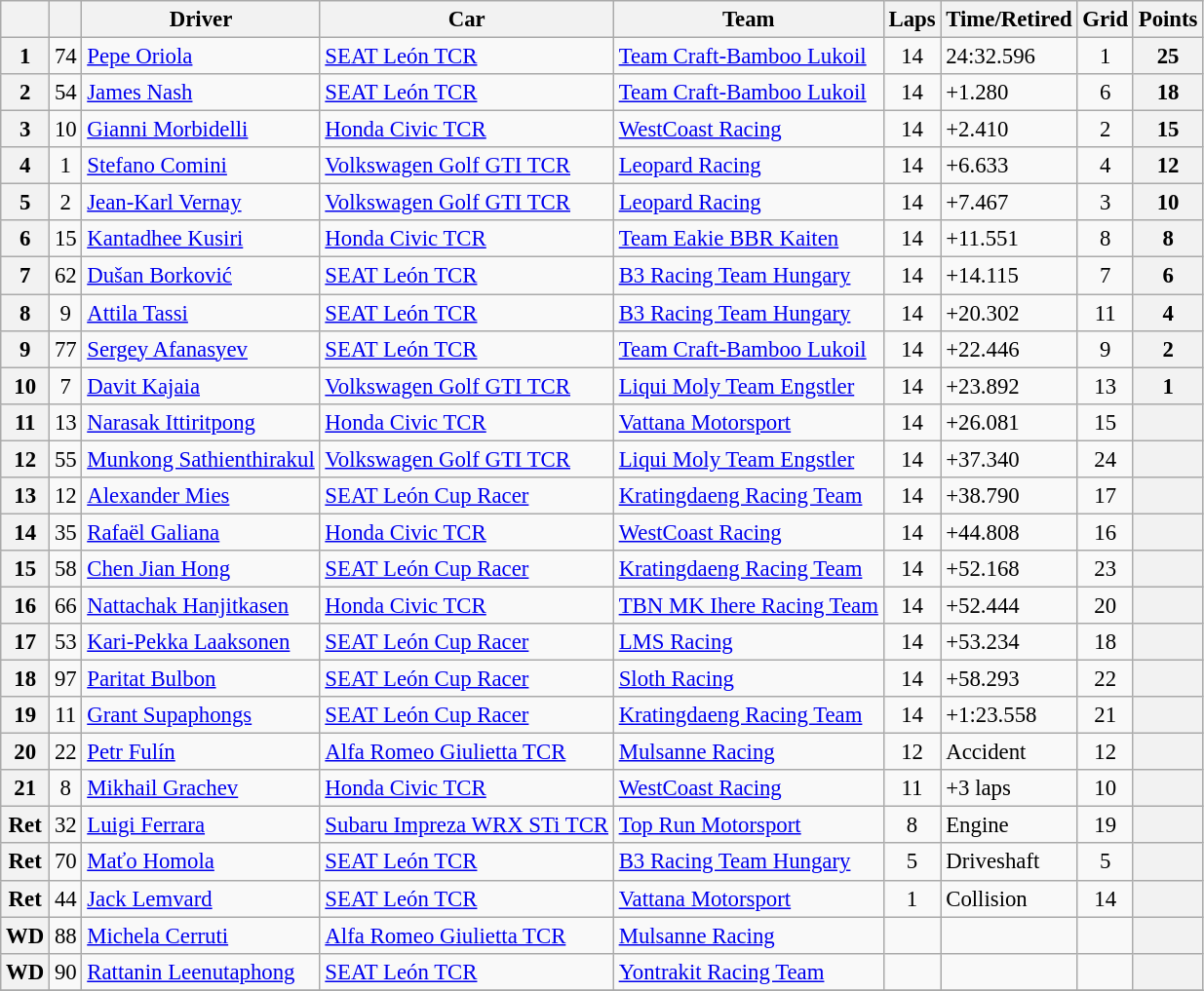<table class="wikitable sortable" style="font-size:95%">
<tr>
<th></th>
<th></th>
<th>Driver</th>
<th>Car</th>
<th>Team</th>
<th>Laps</th>
<th>Time/Retired</th>
<th>Grid</th>
<th>Points</th>
</tr>
<tr>
<th>1</th>
<td align=center>74</td>
<td> <a href='#'>Pepe Oriola</a></td>
<td><a href='#'>SEAT León TCR</a></td>
<td> <a href='#'>Team Craft-Bamboo Lukoil</a></td>
<td align=center>14</td>
<td>24:32.596</td>
<td align=center>1</td>
<th>25</th>
</tr>
<tr>
<th>2</th>
<td align=center>54</td>
<td> <a href='#'>James Nash</a></td>
<td><a href='#'>SEAT León TCR</a></td>
<td> <a href='#'>Team Craft-Bamboo Lukoil</a></td>
<td align=center>14</td>
<td>+1.280</td>
<td align=center>6</td>
<th>18</th>
</tr>
<tr>
<th>3</th>
<td align=center>10</td>
<td> <a href='#'>Gianni Morbidelli</a></td>
<td><a href='#'>Honda Civic TCR</a></td>
<td> <a href='#'>WestCoast Racing</a></td>
<td align=center>14</td>
<td>+2.410</td>
<td align=center>2</td>
<th>15</th>
</tr>
<tr>
<th>4</th>
<td align=center>1</td>
<td> <a href='#'>Stefano Comini</a></td>
<td><a href='#'>Volkswagen Golf GTI TCR</a></td>
<td> <a href='#'>Leopard Racing</a></td>
<td align=center>14</td>
<td>+6.633</td>
<td align=center>4</td>
<th>12</th>
</tr>
<tr>
<th>5</th>
<td align=center>2</td>
<td> <a href='#'>Jean-Karl Vernay</a></td>
<td><a href='#'>Volkswagen Golf GTI TCR</a></td>
<td> <a href='#'>Leopard Racing</a></td>
<td align=center>14</td>
<td>+7.467</td>
<td align=center>3</td>
<th>10</th>
</tr>
<tr>
<th>6</th>
<td align=center>15</td>
<td> <a href='#'>Kantadhee Kusiri</a></td>
<td><a href='#'>Honda Civic TCR</a></td>
<td> <a href='#'>Team Eakie BBR Kaiten</a></td>
<td align=center>14</td>
<td>+11.551</td>
<td align=center>8</td>
<th>8</th>
</tr>
<tr>
<th>7</th>
<td align=center>62</td>
<td> <a href='#'>Dušan Borković</a></td>
<td><a href='#'>SEAT León TCR</a></td>
<td> <a href='#'>B3 Racing Team Hungary</a></td>
<td align=center>14</td>
<td>+14.115</td>
<td align=center>7</td>
<th>6</th>
</tr>
<tr>
<th>8</th>
<td align=center>9</td>
<td> <a href='#'>Attila Tassi</a></td>
<td><a href='#'>SEAT León TCR</a></td>
<td> <a href='#'>B3 Racing Team Hungary</a></td>
<td align=center>14</td>
<td>+20.302</td>
<td align=center>11</td>
<th>4</th>
</tr>
<tr>
<th>9</th>
<td align=center>77</td>
<td> <a href='#'>Sergey Afanasyev</a></td>
<td><a href='#'>SEAT León TCR</a></td>
<td> <a href='#'>Team Craft-Bamboo Lukoil</a></td>
<td align=center>14</td>
<td>+22.446</td>
<td align=center>9</td>
<th>2</th>
</tr>
<tr>
<th>10</th>
<td align=center>7</td>
<td> <a href='#'>Davit Kajaia</a></td>
<td><a href='#'>Volkswagen Golf GTI TCR</a></td>
<td> <a href='#'>Liqui Moly Team Engstler</a></td>
<td align=center>14</td>
<td>+23.892</td>
<td align=center>13</td>
<th>1</th>
</tr>
<tr>
<th>11</th>
<td align=center>13</td>
<td> <a href='#'>Narasak Ittiritpong</a></td>
<td><a href='#'>Honda Civic TCR</a></td>
<td> <a href='#'>Vattana Motorsport</a></td>
<td align=center>14</td>
<td>+26.081</td>
<td align=center>15</td>
<th></th>
</tr>
<tr>
<th>12</th>
<td align=center>55</td>
<td> <a href='#'>Munkong Sathienthirakul</a></td>
<td><a href='#'>Volkswagen Golf GTI TCR</a></td>
<td> <a href='#'>Liqui Moly Team Engstler</a></td>
<td align=center>14</td>
<td>+37.340</td>
<td align=center>24</td>
<th></th>
</tr>
<tr>
<th>13</th>
<td align=center>12</td>
<td> <a href='#'>Alexander Mies</a></td>
<td><a href='#'>SEAT León Cup Racer</a></td>
<td> <a href='#'>Kratingdaeng Racing Team</a></td>
<td align=center>14</td>
<td>+38.790</td>
<td align=center>17</td>
<th></th>
</tr>
<tr>
<th>14</th>
<td align=center>35</td>
<td> <a href='#'>Rafaël Galiana</a></td>
<td><a href='#'>Honda Civic TCR</a></td>
<td> <a href='#'>WestCoast Racing</a></td>
<td align=center>14</td>
<td>+44.808</td>
<td align=center>16</td>
<th></th>
</tr>
<tr>
<th>15</th>
<td align=center>58</td>
<td> <a href='#'>Chen Jian Hong</a></td>
<td><a href='#'>SEAT León Cup Racer</a></td>
<td> <a href='#'>Kratingdaeng Racing Team</a></td>
<td align=center>14</td>
<td>+52.168</td>
<td align=center>23</td>
<th></th>
</tr>
<tr>
<th>16</th>
<td align=center>66</td>
<td> <a href='#'>Nattachak Hanjitkasen</a></td>
<td><a href='#'>Honda Civic TCR</a></td>
<td> <a href='#'>TBN MK Ihere Racing Team</a></td>
<td align=center>14</td>
<td>+52.444</td>
<td align=center>20</td>
<th></th>
</tr>
<tr>
<th>17</th>
<td align=center>53</td>
<td> <a href='#'>Kari-Pekka Laaksonen</a></td>
<td><a href='#'>SEAT León Cup Racer</a></td>
<td> <a href='#'>LMS Racing</a></td>
<td align=center>14</td>
<td>+53.234</td>
<td align=center>18</td>
<th></th>
</tr>
<tr>
<th>18</th>
<td align=center>97</td>
<td> <a href='#'>Paritat Bulbon</a></td>
<td><a href='#'>SEAT León Cup Racer</a></td>
<td> <a href='#'>Sloth Racing</a></td>
<td align=center>14</td>
<td>+58.293</td>
<td align=center>22</td>
<th></th>
</tr>
<tr>
<th>19</th>
<td align=center>11</td>
<td> <a href='#'>Grant Supaphongs</a></td>
<td><a href='#'>SEAT León Cup Racer</a></td>
<td> <a href='#'>Kratingdaeng Racing Team</a></td>
<td align=center>14</td>
<td>+1:23.558</td>
<td align=center>21</td>
<th></th>
</tr>
<tr>
<th>20</th>
<td align=center>22</td>
<td> <a href='#'>Petr Fulín</a></td>
<td><a href='#'>Alfa Romeo Giulietta TCR</a></td>
<td> <a href='#'>Mulsanne Racing</a></td>
<td align=center>12</td>
<td>Accident</td>
<td align=center>12</td>
<th></th>
</tr>
<tr>
<th>21</th>
<td align=center>8</td>
<td> <a href='#'>Mikhail Grachev</a></td>
<td><a href='#'>Honda Civic TCR</a></td>
<td> <a href='#'>WestCoast Racing</a></td>
<td align=center>11</td>
<td>+3 laps</td>
<td align=center>10</td>
<th></th>
</tr>
<tr>
<th>Ret</th>
<td align=center>32</td>
<td> <a href='#'>Luigi Ferrara</a></td>
<td><a href='#'>Subaru Impreza WRX STi TCR</a></td>
<td> <a href='#'>Top Run Motorsport</a></td>
<td align=center>8</td>
<td>Engine</td>
<td align=center>19</td>
<th></th>
</tr>
<tr>
<th>Ret</th>
<td align=center>70</td>
<td> <a href='#'>Maťo Homola</a></td>
<td><a href='#'>SEAT León TCR</a></td>
<td> <a href='#'>B3 Racing Team Hungary</a></td>
<td align=center>5</td>
<td>Driveshaft</td>
<td align=center>5</td>
<th></th>
</tr>
<tr>
<th>Ret</th>
<td align=center>44</td>
<td> <a href='#'>Jack Lemvard</a></td>
<td><a href='#'>SEAT León TCR</a></td>
<td> <a href='#'>Vattana Motorsport</a></td>
<td align=center>1</td>
<td>Collision</td>
<td align=center>14</td>
<th></th>
</tr>
<tr>
<th>WD</th>
<td align=center>88</td>
<td> <a href='#'>Michela Cerruti</a></td>
<td><a href='#'>Alfa Romeo Giulietta TCR</a></td>
<td> <a href='#'>Mulsanne Racing</a></td>
<td align=center></td>
<td></td>
<td align=center></td>
<th></th>
</tr>
<tr>
<th>WD</th>
<td align=center>90</td>
<td> <a href='#'>Rattanin Leenutaphong</a></td>
<td><a href='#'>SEAT León TCR</a></td>
<td> <a href='#'>Yontrakit Racing Team</a></td>
<td align=center></td>
<td></td>
<td align=center></td>
<th></th>
</tr>
<tr>
</tr>
</table>
